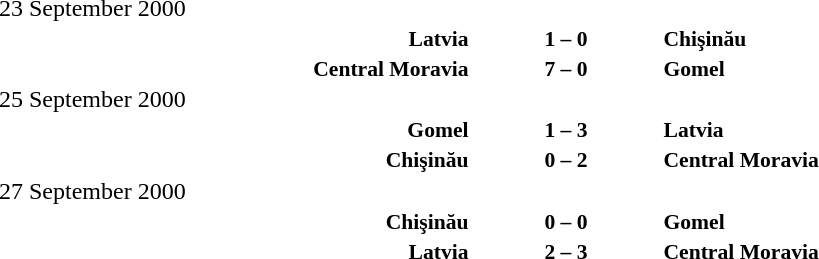<table width=100% cellspacing=1>
<tr>
<th width=25%></th>
<th width=10%></th>
<th></th>
</tr>
<tr>
<td>23 September 2000</td>
</tr>
<tr style=font-size:90%>
<td align=right><strong>Latvia</strong></td>
<td align=center><strong>1 – 0</strong></td>
<td><strong>Chişinău</strong></td>
</tr>
<tr style=font-size:90%>
<td align=right><strong>Central Moravia</strong></td>
<td align=center><strong>7 – 0</strong></td>
<td><strong>Gomel</strong></td>
</tr>
<tr>
<td>25 September 2000</td>
</tr>
<tr style=font-size:90%>
<td align=right><strong>Gomel</strong></td>
<td align=center><strong>1 – 3</strong></td>
<td><strong>Latvia</strong></td>
</tr>
<tr style=font-size:90%>
<td align=right><strong>Chişinău</strong></td>
<td align=center><strong>0 – 2</strong></td>
<td><strong>Central Moravia</strong></td>
</tr>
<tr>
<td>27 September 2000</td>
</tr>
<tr style=font-size:90%>
<td align=right><strong>Chişinău</strong></td>
<td align=center><strong>0 – 0</strong></td>
<td><strong>Gomel</strong></td>
</tr>
<tr style=font-size:90%>
<td align=right><strong>Latvia</strong></td>
<td align=center><strong>2 – 3</strong></td>
<td><strong>Central Moravia</strong></td>
</tr>
</table>
